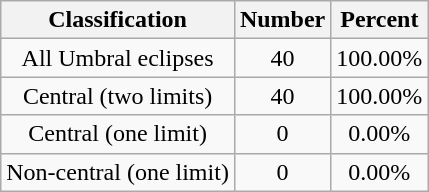<table class="wikitable sortable">
<tr align=center>
<th>Classification</th>
<th>Number</th>
<th>Percent</th>
</tr>
<tr align=center>
<td>All Umbral eclipses</td>
<td>40</td>
<td>100.00%</td>
</tr>
<tr align=center>
<td>Central (two limits)</td>
<td>40</td>
<td>100.00%</td>
</tr>
<tr align=center>
<td>Central (one limit)</td>
<td>0</td>
<td>0.00%</td>
</tr>
<tr align=center>
<td>Non-central (one limit)</td>
<td>0</td>
<td>0.00%</td>
</tr>
</table>
